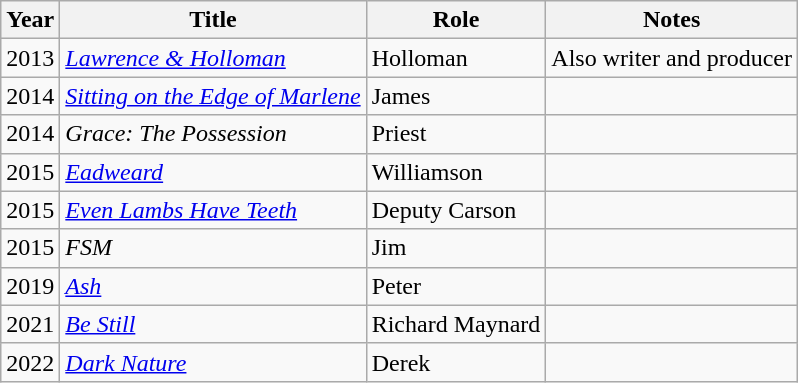<table class="wikitable sortable">
<tr>
<th>Year</th>
<th>Title</th>
<th>Role</th>
<th class="unsortable">Notes</th>
</tr>
<tr>
<td>2013</td>
<td><em><a href='#'>Lawrence & Holloman</a></em></td>
<td>Holloman</td>
<td>Also writer and producer</td>
</tr>
<tr>
<td>2014</td>
<td><em><a href='#'>Sitting on the Edge of Marlene</a></em></td>
<td>James</td>
<td></td>
</tr>
<tr>
<td>2014</td>
<td><em>Grace: The Possession</em></td>
<td>Priest</td>
<td></td>
</tr>
<tr>
<td>2015</td>
<td><a href='#'><em>Eadweard</em></a></td>
<td>Williamson</td>
<td></td>
</tr>
<tr>
<td>2015</td>
<td><em><a href='#'>Even Lambs Have Teeth</a></em></td>
<td>Deputy Carson</td>
<td></td>
</tr>
<tr>
<td>2015</td>
<td><em>FSM</em></td>
<td>Jim</td>
<td></td>
</tr>
<tr>
<td>2019</td>
<td><a href='#'><em>Ash</em></a></td>
<td>Peter</td>
<td></td>
</tr>
<tr>
<td>2021</td>
<td><a href='#'><em>Be Still</em></a></td>
<td>Richard Maynard</td>
<td></td>
</tr>
<tr>
<td>2022</td>
<td><a href='#'><em>Dark Nature</em></a></td>
<td>Derek</td>
<td></td>
</tr>
</table>
